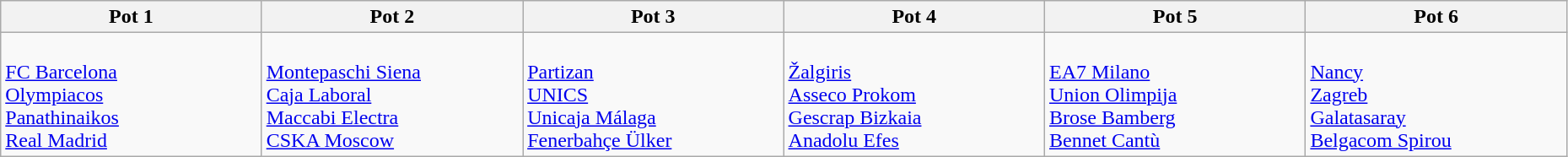<table class="wikitable" style="width:98%">
<tr>
<th width=16%><strong>Pot 1</strong></th>
<th width=16%><strong>Pot 2</strong></th>
<th width=16%><strong>Pot 3</strong></th>
<th width=16%><strong>Pot 4</strong></th>
<th width=16%><strong>Pot 5</strong></th>
<th width=16%><strong>Pot 6</strong></th>
</tr>
<tr>
<td><br> <a href='#'>FC Barcelona</a> <br>
 <a href='#'>Olympiacos</a><br>
 <a href='#'>Panathinaikos</a><br>
 <a href='#'>Real Madrid</a></td>
<td><br> <a href='#'>Montepaschi Siena</a><br>
 <a href='#'>Caja Laboral</a><br>
 <a href='#'>Maccabi Electra</a><br>
 <a href='#'>CSKA Moscow</a></td>
<td><br> <a href='#'>Partizan</a><br>
 <a href='#'>UNICS</a><br>
 <a href='#'>Unicaja Málaga</a><br>
 <a href='#'>Fenerbahçe Ülker</a></td>
<td><br> <a href='#'>Žalgiris</a><br>
 <a href='#'>Asseco Prokom</a> <br>
 <a href='#'>Gescrap Bizkaia</a><br>
 <a href='#'>Anadolu Efes</a></td>
<td><br> <a href='#'>EA7 Milano</a><br>
 <a href='#'>Union Olimpija</a> <br>
 <a href='#'>Brose Bamberg</a><br>
 <a href='#'>Bennet Cantù</a></td>
<td><br> <a href='#'>Nancy</a><br>
 <a href='#'>Zagreb</a> <br>
 <a href='#'>Galatasaray</a><br>
 <a href='#'>Belgacom Spirou</a></td>
</tr>
</table>
